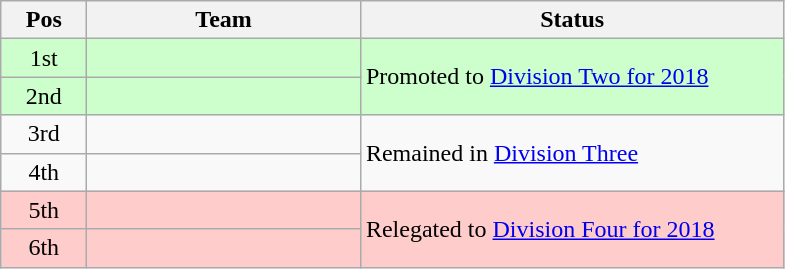<table class="wikitable">
<tr>
<th width=50>Pos</th>
<th width=175>Team</th>
<th width=275>Status</th>
</tr>
<tr style="background:#cfc">
<td align="center">1st</td>
<td></td>
<td rowspan=2>Promoted to <a href='#'>Division Two for 2018</a></td>
</tr>
<tr style="background:#cfc">
<td align="center">2nd</td>
<td></td>
</tr>
<tr>
<td align="center">3rd</td>
<td></td>
<td rowspan=2>Remained in <a href='#'>Division Three</a></td>
</tr>
<tr>
<td align="center">4th</td>
<td></td>
</tr>
<tr style="background:#fcc">
<td align="center">5th</td>
<td></td>
<td rowspan=2>Relegated to <a href='#'>Division Four for 2018</a></td>
</tr>
<tr style="background:#fcc">
<td align="center">6th</td>
<td></td>
</tr>
</table>
